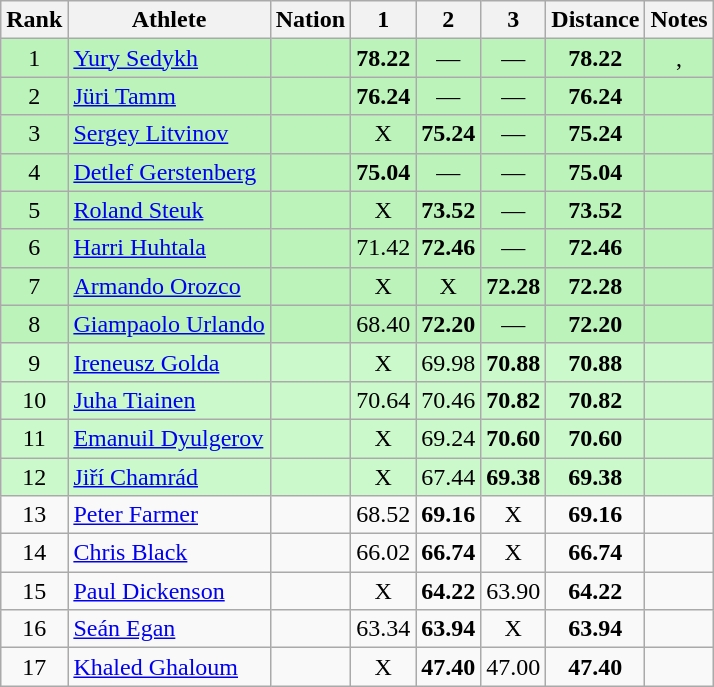<table class="wikitable sortable" style=" text-align:center;">
<tr>
<th>Rank</th>
<th>Athlete</th>
<th>Nation</th>
<th>1</th>
<th>2</th>
<th>3</th>
<th>Distance</th>
<th>Notes</th>
</tr>
<tr style="background:#bbf3bb;">
<td>1</td>
<td align=left><a href='#'>Yury Sedykh</a></td>
<td align=left></td>
<td><strong>78.22</strong> </td>
<td data-sort-value=72.00>—</td>
<td data-sort-value=72.00>—</td>
<td><strong>78.22</strong></td>
<td>, </td>
</tr>
<tr style="background:#bbf3bb;">
<td>2</td>
<td align=left><a href='#'>Jüri Tamm</a></td>
<td align=left></td>
<td><strong>76.24</strong></td>
<td data-sort-value=72.00>—</td>
<td data-sort-value=72.00>—</td>
<td><strong>76.24</strong></td>
<td></td>
</tr>
<tr style="background:#bbf3bb;">
<td>3</td>
<td align=left><a href='#'>Sergey Litvinov</a></td>
<td align=left></td>
<td data-sort-value=1.00>X</td>
<td><strong>75.24</strong></td>
<td data-sort-value=72.00>—</td>
<td><strong>75.24</strong></td>
<td></td>
</tr>
<tr style="background:#bbf3bb;">
<td>4</td>
<td align=left><a href='#'>Detlef Gerstenberg</a></td>
<td align=left></td>
<td><strong>75.04</strong></td>
<td data-sort-value=72.00>—</td>
<td data-sort-value=72.00>—</td>
<td><strong>75.04</strong></td>
<td></td>
</tr>
<tr style="background:#bbf3bb;">
<td>5</td>
<td align=left><a href='#'>Roland Steuk</a></td>
<td align=left></td>
<td data-sort-value=1.00>X</td>
<td><strong>73.52</strong></td>
<td data-sort-value=72.00>—</td>
<td><strong>73.52</strong></td>
<td></td>
</tr>
<tr style="background:#bbf3bb;">
<td>6</td>
<td align=left><a href='#'>Harri Huhtala</a></td>
<td align=left></td>
<td>71.42</td>
<td><strong>72.46</strong></td>
<td data-sort-value=72.00>—</td>
<td><strong>72.46</strong></td>
<td></td>
</tr>
<tr style="background:#bbf3bb;">
<td>7</td>
<td align=left><a href='#'>Armando Orozco</a></td>
<td align=left></td>
<td data-sort-value=1.00>X</td>
<td data-sort-value=1.00>X</td>
<td><strong>72.28</strong></td>
<td><strong>72.28</strong></td>
<td></td>
</tr>
<tr style="background:#bbf3bb;">
<td>8</td>
<td align=left><a href='#'>Giampaolo Urlando</a></td>
<td align=left></td>
<td>68.40</td>
<td><strong>72.20</strong></td>
<td data-sort-value=72.00>—</td>
<td><strong>72.20</strong></td>
<td></td>
</tr>
<tr style="background:#ccf9cc;">
<td>9</td>
<td align=left><a href='#'>Ireneusz Golda</a></td>
<td align=left></td>
<td data-sort-value=1.00>X</td>
<td>69.98</td>
<td><strong>70.88</strong></td>
<td><strong>70.88</strong></td>
<td></td>
</tr>
<tr style="background:#ccf9cc;">
<td>10</td>
<td align=left><a href='#'>Juha Tiainen</a></td>
<td align=left></td>
<td>70.64</td>
<td>70.46</td>
<td><strong>70.82</strong></td>
<td><strong>70.82</strong></td>
<td></td>
</tr>
<tr style="background:#ccf9cc;">
<td>11</td>
<td align=left><a href='#'>Emanuil Dyulgerov</a></td>
<td align=left></td>
<td data-sort-value=1.00>X</td>
<td>69.24</td>
<td><strong>70.60</strong></td>
<td><strong>70.60</strong></td>
<td></td>
</tr>
<tr style="background:#ccf9cc;">
<td>12</td>
<td align=left><a href='#'>Jiří Chamrád</a></td>
<td align=left></td>
<td data-sort-value=1.00>X</td>
<td>67.44</td>
<td><strong>69.38</strong></td>
<td><strong>69.38</strong></td>
<td></td>
</tr>
<tr>
<td>13</td>
<td align=left><a href='#'>Peter Farmer</a></td>
<td align=left></td>
<td>68.52</td>
<td><strong>69.16</strong></td>
<td data-sort-value=1.00>X</td>
<td><strong>69.16</strong></td>
<td></td>
</tr>
<tr>
<td>14</td>
<td align=left><a href='#'>Chris Black</a></td>
<td align=left></td>
<td>66.02</td>
<td><strong>66.74</strong></td>
<td data-sort-value=1.00>X</td>
<td><strong>66.74</strong></td>
<td></td>
</tr>
<tr>
<td>15</td>
<td align=left><a href='#'>Paul Dickenson</a></td>
<td align=left></td>
<td data-sort-value=1.00>X</td>
<td><strong>64.22</strong></td>
<td>63.90</td>
<td><strong>64.22</strong></td>
<td></td>
</tr>
<tr>
<td>16</td>
<td align=left><a href='#'>Seán Egan</a></td>
<td align=left></td>
<td>63.34</td>
<td><strong>63.94</strong></td>
<td data-sort-value=1.00>X</td>
<td><strong>63.94</strong></td>
<td></td>
</tr>
<tr>
<td>17</td>
<td align=left><a href='#'>Khaled Ghaloum</a></td>
<td align=left></td>
<td data-sort-value=1.00>X</td>
<td><strong>47.40</strong></td>
<td>47.00</td>
<td><strong>47.40</strong></td>
<td></td>
</tr>
</table>
